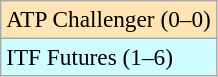<table class=wikitable style=font-size:97%>
<tr bgcolor=moccasin>
<td>ATP Challenger (0–0)</td>
</tr>
<tr bgcolor=cffcff>
<td>ITF Futures (1–6)</td>
</tr>
</table>
